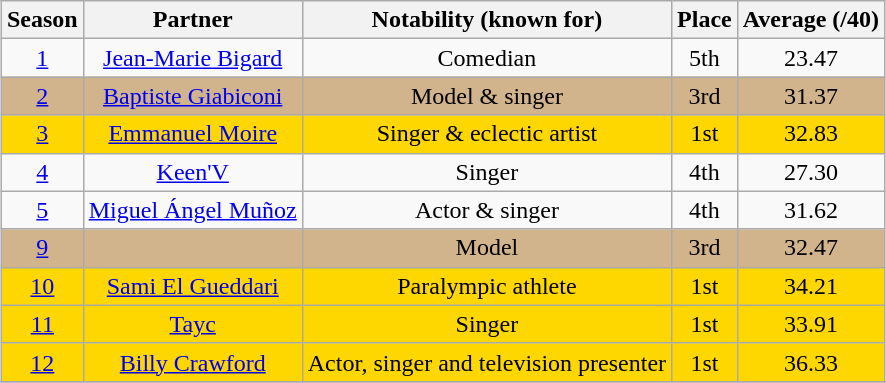<table class="wikitable sortable" style="margin:auto; text-align:center;">
<tr>
<th>Season</th>
<th>Partner</th>
<th>Notability (known for)</th>
<th>Place</th>
<th>Average (/40)</th>
</tr>
<tr>
<td><a href='#'>1</a></td>
<td><a href='#'>Jean-Marie Bigard</a></td>
<td>Comedian</td>
<td>5th</td>
<td>23.47</td>
</tr>
<tr bgcolor="tan">
<td><a href='#'>2</a></td>
<td><a href='#'>Baptiste Giabiconi</a></td>
<td>Model & singer</td>
<td>3rd</td>
<td>31.37</td>
</tr>
<tr bgcolor="gold">
<td><a href='#'>3</a></td>
<td><a href='#'>Emmanuel Moire</a></td>
<td>Singer & eclectic artist</td>
<td>1st</td>
<td>32.83</td>
</tr>
<tr>
<td><a href='#'>4</a></td>
<td><a href='#'>Keen'V</a></td>
<td>Singer</td>
<td>4th</td>
<td>27.30</td>
</tr>
<tr>
<td><a href='#'>5</a></td>
<td><a href='#'>Miguel Ángel Muñoz</a></td>
<td>Actor & singer</td>
<td>4th</td>
<td>31.62</td>
</tr>
<tr bgcolor="tan">
<td><a href='#'>9</a></td>
<td></td>
<td>Model</td>
<td>3rd</td>
<td>32.47</td>
</tr>
<tr bgcolor="gold">
<td><a href='#'>10</a></td>
<td><a href='#'>Sami El Gueddari</a></td>
<td>Paralympic athlete</td>
<td>1st</td>
<td>34.21</td>
</tr>
<tr bgcolor="gold">
<td><a href='#'>11</a></td>
<td><a href='#'>Tayc</a></td>
<td>Singer</td>
<td>1st</td>
<td>33.91</td>
</tr>
<tr bgcolor="gold">
<td><a href='#'>12</a></td>
<td><a href='#'>Billy Crawford</a></td>
<td>Actor, singer and television presenter</td>
<td>1st</td>
<td>36.33</td>
</tr>
<tr>
</tr>
</table>
